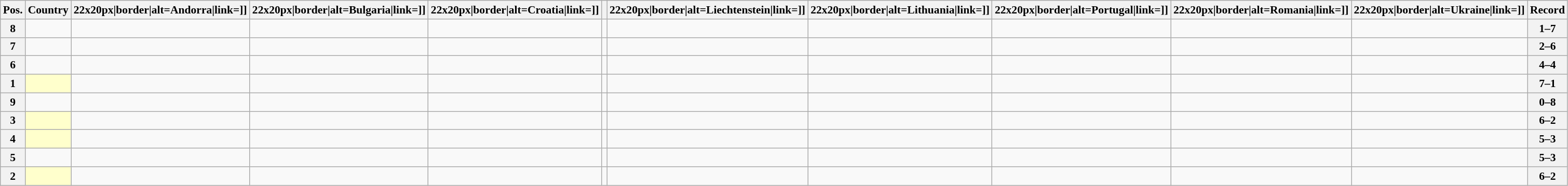<table class="wikitable sortable nowrap" style="text-align:center; font-size:0.9em;">
<tr>
<th>Pos.</th>
<th>Country</th>
<th [[Image:>22x20px|border|alt=Andorra|link=]]</th>
<th [[Image:>22x20px|border|alt=Bulgaria|link=]]</th>
<th [[Image:>22x20px|border|alt=Croatia|link=]]</th>
<th></th>
<th [[Image:>22x20px|border|alt=Liechtenstein|link=]]</th>
<th [[Image:>22x20px|border|alt=Lithuania|link=]]</th>
<th [[Image:>22x20px|border|alt=Portugal|link=]]</th>
<th [[Image:>22x20px|border|alt=Romania|link=]]</th>
<th [[Image:>22x20px|border|alt=Ukraine|link=]]</th>
<th>Record</th>
</tr>
<tr>
<th>8</th>
<td style="text-align:left;"></td>
<td></td>
<td></td>
<td></td>
<td></td>
<td></td>
<td></td>
<td></td>
<td></td>
<td></td>
<th>1–7</th>
</tr>
<tr>
<th>7</th>
<td style="text-align:left;"></td>
<td></td>
<td></td>
<td></td>
<td></td>
<td></td>
<td></td>
<td></td>
<td></td>
<td></td>
<th>2–6</th>
</tr>
<tr>
<th>6</th>
<td style="text-align:left;"></td>
<td></td>
<td></td>
<td></td>
<td></td>
<td></td>
<td></td>
<td></td>
<td></td>
<td></td>
<th>4–4</th>
</tr>
<tr>
<th>1</th>
<td style="text-align:left; background:#ffffcc;"></td>
<td></td>
<td></td>
<td></td>
<td></td>
<td></td>
<td></td>
<td></td>
<td></td>
<td></td>
<th>7–1</th>
</tr>
<tr>
<th>9</th>
<td style="text-align:left;"></td>
<td></td>
<td></td>
<td></td>
<td></td>
<td></td>
<td></td>
<td></td>
<td></td>
<td></td>
<th>0–8</th>
</tr>
<tr>
<th>3</th>
<td style="text-align:left; background:#ffffcc;"></td>
<td></td>
<td></td>
<td></td>
<td></td>
<td></td>
<td></td>
<td></td>
<td></td>
<td></td>
<th>6–2</th>
</tr>
<tr>
<th>4</th>
<td style="text-align:left; background:#ffffcc;"></td>
<td></td>
<td></td>
<td></td>
<td></td>
<td></td>
<td></td>
<td></td>
<td></td>
<td></td>
<th>5–3</th>
</tr>
<tr>
<th>5</th>
<td style="text-align:left;"></td>
<td></td>
<td></td>
<td></td>
<td></td>
<td></td>
<td></td>
<td></td>
<td></td>
<td></td>
<th>5–3</th>
</tr>
<tr>
<th>2</th>
<td style="text-align:left; background:#ffffcc;"></td>
<td></td>
<td></td>
<td></td>
<td></td>
<td></td>
<td></td>
<td></td>
<td></td>
<td></td>
<th>6–2</th>
</tr>
</table>
